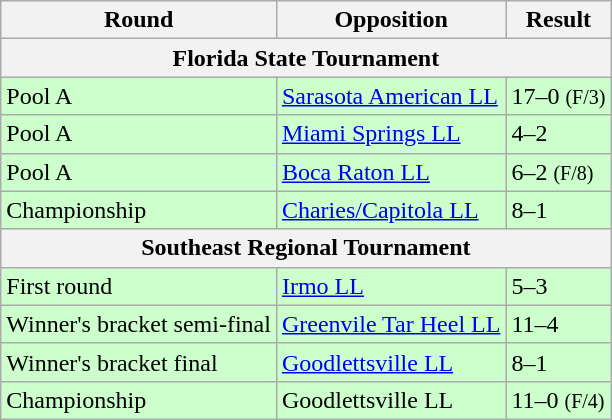<table class="wikitable">
<tr>
<th>Round</th>
<th>Opposition</th>
<th>Result</th>
</tr>
<tr>
<th colspan=3>Florida State Tournament</th>
</tr>
<tr bgcolor=ccffcc>
<td>Pool A</td>
<td><a href='#'>Sarasota American LL</a></td>
<td>17–0 <small>(F/3)</small></td>
</tr>
<tr bgcolor=ccffcc>
<td>Pool A</td>
<td><a href='#'>Miami Springs LL</a></td>
<td>4–2</td>
</tr>
<tr bgcolor=ccffcc>
<td>Pool A</td>
<td><a href='#'>Boca Raton LL</a></td>
<td>6–2 <small>(F/8)</small></td>
</tr>
<tr bgcolor=ccffcc>
<td>Championship</td>
<td><a href='#'>Charies/Capitola LL</a></td>
<td>8–1</td>
</tr>
<tr>
<th colspan=3>Southeast Regional Tournament</th>
</tr>
<tr bgcolor=ccffcc>
<td>First round</td>
<td> <a href='#'>Irmo LL</a></td>
<td>5–3</td>
</tr>
<tr bgcolor=ccffcc>
<td>Winner's bracket semi-final</td>
<td> <a href='#'>Greenvile Tar Heel LL</a></td>
<td>11–4</td>
</tr>
<tr bgcolor=ccffcc>
<td>Winner's bracket final</td>
<td> <a href='#'>Goodlettsville LL</a></td>
<td>8–1</td>
</tr>
<tr bgcolor=ccffcc>
<td>Championship</td>
<td> Goodlettsville LL</td>
<td>11–0 <small>(F/4)</small></td>
</tr>
</table>
